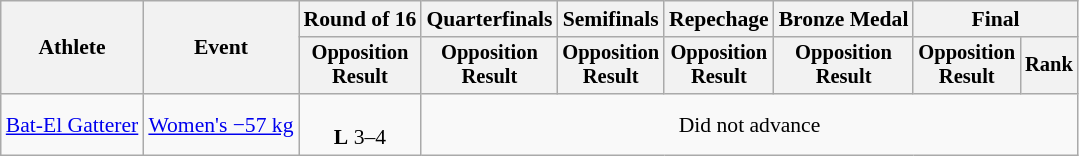<table class="wikitable" style="font-size:90%">
<tr>
<th rowspan="2">Athlete</th>
<th rowspan="2">Event</th>
<th>Round of 16</th>
<th>Quarterfinals</th>
<th>Semifinals</th>
<th>Repechage</th>
<th>Bronze Medal</th>
<th colspan=2>Final</th>
</tr>
<tr style="font-size:95%">
<th>Opposition<br>Result</th>
<th>Opposition<br>Result</th>
<th>Opposition<br>Result</th>
<th>Opposition<br>Result</th>
<th>Opposition<br>Result</th>
<th>Opposition<br>Result</th>
<th>Rank</th>
</tr>
<tr align=center>
<td align=left><a href='#'>Bat-El Gatterer</a></td>
<td align=left><a href='#'>Women's −57 kg</a></td>
<td><br><strong>L</strong> 3–4</td>
<td colspan=6>Did not advance</td>
</tr>
</table>
